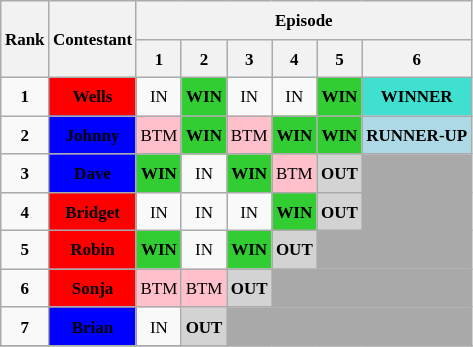<table class="wikitable" style="text-align: center; font-size: 8.5pt; line-height:20px;">
<tr>
<th rowspan="2">Rank</th>
<th rowspan="2">Contestant</th>
<th colspan="6">Episode</th>
</tr>
<tr>
<th>1</th>
<th>2</th>
<th>3</th>
<th>4</th>
<th>5</th>
<th>6</th>
</tr>
<tr>
<td><strong>1</strong></td>
<td style="background:red"><span><strong>Wells</strong> </span></td>
<td>IN</td>
<td style="background:limegreen;"><strong>WIN</strong></td>
<td>IN</td>
<td>IN</td>
<td style="background:limegreen;"><strong>WIN</strong></td>
<td style="background:turquoise"><strong>WINNER</strong></td>
</tr>
<tr>
<td><strong>2</strong></td>
<td style="background:blue"><span><strong>Johnny</strong></span></td>
<td style="background:pink;">BTM</td>
<td style="background:limegreen;"><strong>WIN</strong></td>
<td style="background:pink;">BTM</td>
<td style="background:limegreen;"><strong>WIN</strong></td>
<td style="background:limegreen;"><strong>WIN</strong></td>
<td style="background:lightblue"><strong>RUNNER-UP</strong></td>
</tr>
<tr>
<td><strong>3</strong></td>
<td style="background:blue"><span><strong>Dave</strong></span></td>
<td style="background:limegreen;"><strong>WIN</strong></td>
<td>IN</td>
<td style="background:limegreen;"><strong>WIN</strong></td>
<td style="background:pink;">BTM</td>
<td style="background:lightgray;"><strong>OUT</strong></td>
<td colspan="1" style="background:darkgrey;"></td>
</tr>
<tr>
<td><strong>4</strong></td>
<td style="background:red"><span><strong>Bridget</strong></span></td>
<td>IN</td>
<td>IN</td>
<td>IN</td>
<td style="background:limegreen;"><strong>WIN</strong></td>
<td style="background:lightgray;"><strong>OUT</strong></td>
<td colspan="1" style="background:darkgrey;"></td>
</tr>
<tr>
<td><strong>5</strong></td>
<td style="background:red"><span><strong>Robin</strong></span></td>
<td style="background:limegreen;"><strong>WIN</strong></td>
<td>IN</td>
<td style="background:limegreen;"><strong>WIN</strong></td>
<td style="background:lightgray;"><strong>OUT</strong></td>
<td colspan="2" style="background:darkgrey;"></td>
</tr>
<tr>
<td><strong>6</strong></td>
<td style="background:red"><span><strong>Sonja</strong></span></td>
<td style="background:pink;">BTM</td>
<td style="background:pink;">BTM</td>
<td style="background:lightgray;"><strong>OUT</strong></td>
<td colspan="3" style="background:darkgrey;"></td>
</tr>
<tr>
<td><strong>7</strong></td>
<td style="background:blue"><span><strong>Brian</strong></span></td>
<td>IN</td>
<td style="background:lightgray;"><strong>OUT</strong></td>
<td colspan="4" style="background:darkgrey;"></td>
</tr>
<tr>
</tr>
</table>
